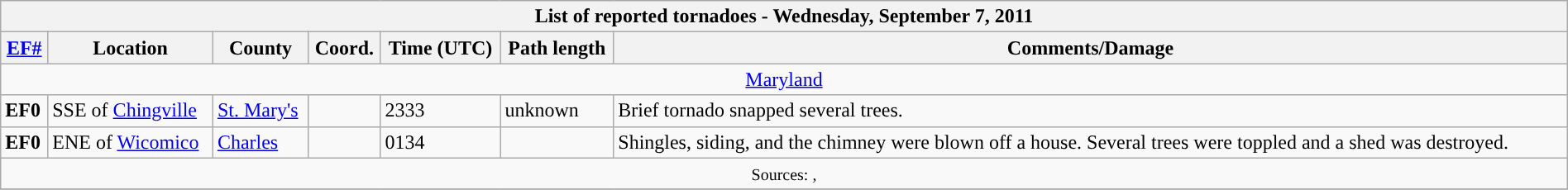<table class="wikitable collapsible" width="100%">
<tr>
<th colspan="7">List of reported tornadoes - Wednesday, September 7, 2011</th>
</tr>
<tr>
<th><a href='#'>EF#</a></th>
<th>Location</th>
<th>County</th>
<th>Coord.</th>
<th>Time (UTC)</th>
<th>Path length</th>
<th>Comments/Damage</th>
</tr>
<tr>
<td colspan="7" align=center><a href='#'>Maryland</a></td>
</tr>
<tr>
<td><strong>EF0</strong></td>
<td>SSE of <a href='#'>Chingville</a></td>
<td><a href='#'>St. Mary's</a></td>
<td></td>
<td>2333</td>
<td>unknown</td>
<td>Brief tornado snapped several trees.</td>
</tr>
<tr>
<td><strong>EF0</strong></td>
<td>ENE of <a href='#'>Wicomico</a></td>
<td><a href='#'>Charles</a></td>
<td></td>
<td>0134</td>
<td></td>
<td>Shingles, siding, and the chimney were blown off a house. Several trees were toppled and a shed was destroyed.</td>
</tr>
<tr>
<td colspan="7" align=center><small>Sources: , </small></td>
</tr>
<tr>
</tr>
</table>
